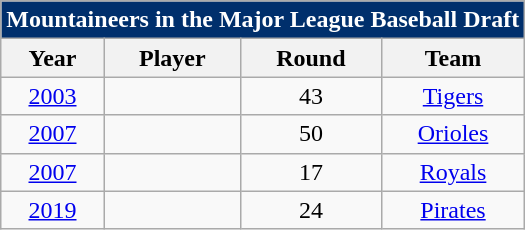<table class="wikitable sortable collapsible collapsed" style="text-align:center">
<tr>
<th colspan="4" style="background:#002F6C; color:#fff;">Mountaineers in the Major League Baseball Draft</th>
</tr>
<tr>
<th>Year</th>
<th>Player</th>
<th>Round</th>
<th>Team</th>
</tr>
<tr>
<td><a href='#'>2003</a></td>
<td></td>
<td>43</td>
<td><a href='#'>Tigers</a></td>
</tr>
<tr>
<td><a href='#'>2007</a></td>
<td></td>
<td>50</td>
<td><a href='#'>Orioles</a></td>
</tr>
<tr>
<td><a href='#'>2007</a></td>
<td></td>
<td>17</td>
<td><a href='#'>Royals</a></td>
</tr>
<tr>
<td><a href='#'>2019</a></td>
<td></td>
<td>24</td>
<td><a href='#'>Pirates</a></td>
</tr>
</table>
